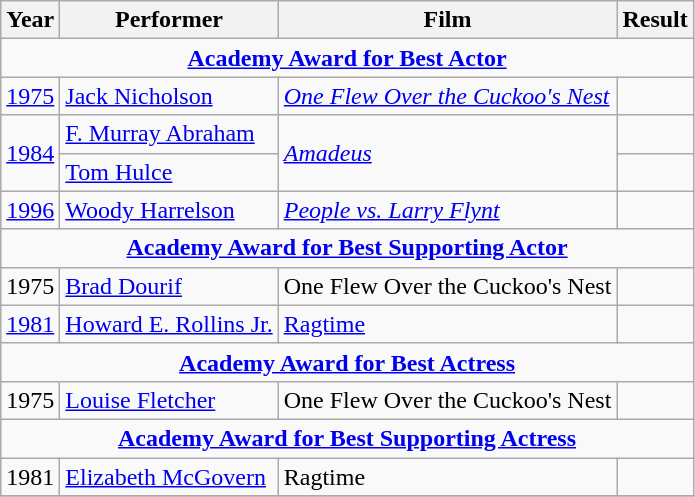<table class="wikitable">
<tr>
<th>Year</th>
<th>Performer</th>
<th>Film</th>
<th>Result</th>
</tr>
<tr>
<td colspan="4" style="text-align:center;"><strong><a href='#'>Academy Award for Best Actor</a></strong></td>
</tr>
<tr>
<td><a href='#'>1975</a></td>
<td><a href='#'>Jack Nicholson</a></td>
<td><em><a href='#'>One Flew Over the Cuckoo's Nest</a></em></td>
<td></td>
</tr>
<tr>
<td rowspan="2"><a href='#'>1984</a></td>
<td><a href='#'>F. Murray Abraham</a></td>
<td rowspan="2"><em><a href='#'>Amadeus</a></em></td>
<td></td>
</tr>
<tr>
<td><a href='#'>Tom Hulce</a></td>
<td></td>
</tr>
<tr>
<td><a href='#'>1996</a></td>
<td><a href='#'>Woody Harrelson</a></td>
<td><em><a href='#'>People vs. Larry Flynt</a></td>
<td></td>
</tr>
<tr>
<td colspan="4" style="text-align:center;"><strong><a href='#'>Academy Award for Best Supporting Actor</a></strong></td>
</tr>
<tr>
<td>1975</td>
<td><a href='#'>Brad Dourif</a></td>
<td></em>One Flew Over the Cuckoo's Nest<em></td>
<td></td>
</tr>
<tr>
<td><a href='#'>1981</a></td>
<td><a href='#'>Howard E. Rollins Jr.</a></td>
<td></em><a href='#'>Ragtime</a><em></td>
<td></td>
</tr>
<tr>
<td colspan="4" style="text-align:center;"><strong><a href='#'>Academy Award for Best Actress</a></strong></td>
</tr>
<tr>
<td>1975</td>
<td><a href='#'>Louise Fletcher</a></td>
<td></em>One Flew Over the Cuckoo's Nest<em></td>
<td></td>
</tr>
<tr>
<td colspan="4" style="text-align:center;"><strong><a href='#'>Academy Award for Best Supporting Actress</a></strong></td>
</tr>
<tr>
<td>1981</td>
<td><a href='#'>Elizabeth McGovern</a></td>
<td></em>Ragtime<em></td>
<td></td>
</tr>
<tr>
</tr>
</table>
